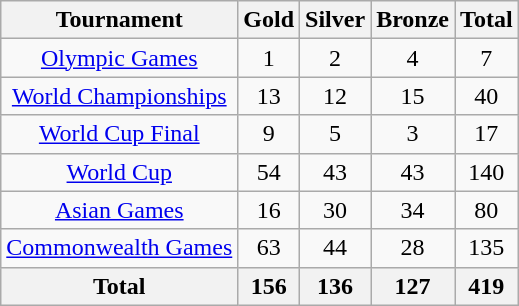<table class="wikitable sortable" style="text-align:center;">
<tr>
<th>Tournament</th>
<th>Gold</th>
<th>Silver</th>
<th>Bronze</th>
<th>Total</th>
</tr>
<tr>
<td><a href='#'>Olympic Games</a></td>
<td>1</td>
<td>2</td>
<td>4</td>
<td>7</td>
</tr>
<tr>
<td><a href='#'>World Championships</a></td>
<td>13</td>
<td>12</td>
<td>15</td>
<td>40</td>
</tr>
<tr>
<td><a href='#'>World Cup Final</a></td>
<td>9</td>
<td>5</td>
<td>3</td>
<td>17</td>
</tr>
<tr>
<td><a href='#'>World Cup</a></td>
<td>54</td>
<td>43</td>
<td>43</td>
<td>140</td>
</tr>
<tr>
<td><a href='#'>Asian Games</a></td>
<td>16</td>
<td>30</td>
<td>34</td>
<td>80</td>
</tr>
<tr>
<td><a href='#'>Commonwealth Games</a></td>
<td>63</td>
<td>44</td>
<td>28</td>
<td>135</td>
</tr>
<tr>
<th>Total</th>
<th>156</th>
<th>136</th>
<th>127</th>
<th>419</th>
</tr>
</table>
